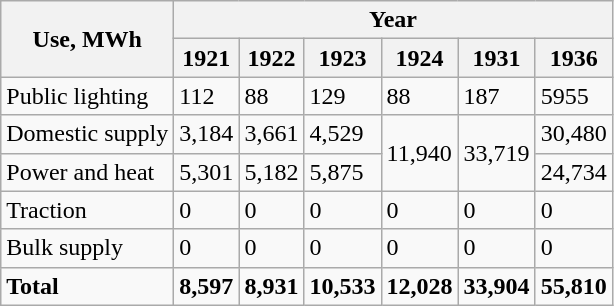<table class="wikitable">
<tr>
<th rowspan="2">Use, MWh</th>
<th colspan="6">Year</th>
</tr>
<tr>
<th>1921</th>
<th>1922</th>
<th>1923</th>
<th>1924</th>
<th>1931</th>
<th>1936</th>
</tr>
<tr>
<td>Public lighting</td>
<td>112</td>
<td>88</td>
<td>129</td>
<td>88</td>
<td>187</td>
<td>5955</td>
</tr>
<tr>
<td>Domestic supply</td>
<td>3,184</td>
<td>3,661</td>
<td>4,529</td>
<td rowspan="2">11,940</td>
<td rowspan="2">33,719</td>
<td>30,480</td>
</tr>
<tr>
<td>Power and heat</td>
<td>5,301</td>
<td>5,182</td>
<td>5,875</td>
<td>24,734</td>
</tr>
<tr>
<td>Traction</td>
<td>0</td>
<td>0</td>
<td>0</td>
<td>0</td>
<td>0</td>
<td>0</td>
</tr>
<tr>
<td>Bulk supply</td>
<td>0</td>
<td>0</td>
<td>0</td>
<td>0</td>
<td>0</td>
<td>0</td>
</tr>
<tr>
<td><strong>Total</strong></td>
<td><strong>8,597</strong></td>
<td><strong>8,931</strong></td>
<td><strong>10,533</strong></td>
<td><strong>12,028</strong></td>
<td><strong>33,904</strong></td>
<td><strong>55,810</strong></td>
</tr>
</table>
